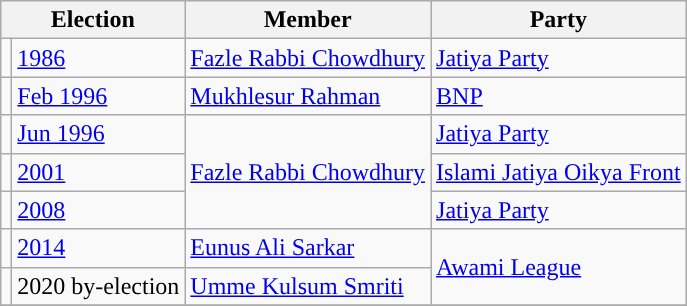<table class="wikitable">
<tr>
<th colspan="2">Election</th>
<th>Member</th>
<th>Party</th>
</tr>
<tr>
<td style="background-color:"></td>
<td><a href='#'>1986</a></td>
<td><a href='#'>Fazle Rabbi Chowdhury</a></td>
<td><a href='#'>Jatiya Party</a></td>
</tr>
<tr>
<td style="background-color:"></td>
<td><a href='#'>Feb 1996</a></td>
<td><a href='#'>Mukhlesur Rahman</a></td>
<td><a href='#'>BNP</a></td>
</tr>
<tr>
<td style="background-color:"></td>
<td><a href='#'>Jun 1996</a></td>
<td rowspan="3"><a href='#'>Fazle Rabbi Chowdhury</a></td>
<td><a href='#'>Jatiya Party</a></td>
</tr>
<tr>
<td style="background-color:"></td>
<td><a href='#'>2001</a></td>
<td><a href='#'>Islami Jatiya Oikya Front</a></td>
</tr>
<tr>
<td style="background-color:"></td>
<td><a href='#'>2008</a></td>
<td><a href='#'>Jatiya Party</a></td>
</tr>
<tr>
<td style="background-color:"></td>
<td><a href='#'>2014</a></td>
<td><a href='#'>Eunus Ali Sarkar</a></td>
<td rowspan="2"><a href='#'>Awami League</a></td>
</tr>
<tr>
<td style="background-color:"></td>
<td>2020 by-election</td>
<td><a href='#'>Umme Kulsum Smriti</a></td>
</tr>
<tr>
</tr>
</table>
